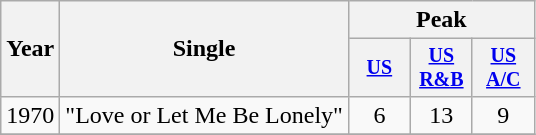<table class="wikitable" style="text-align:center;">
<tr>
<th rowspan="2">Year</th>
<th rowspan="2">Single</th>
<th colspan="3">Peak</th>
</tr>
<tr style="font-size:smaller;">
<th width="35"><a href='#'>US</a><br></th>
<th width="35"><a href='#'>US<br>R&B</a><br></th>
<th width="35"><a href='#'>US<br>A/C</a><br></th>
</tr>
<tr>
<td rowspan="1">1970</td>
<td align="left">"Love or Let Me Be Lonely"</td>
<td>6</td>
<td>13</td>
<td>9</td>
</tr>
<tr>
</tr>
</table>
